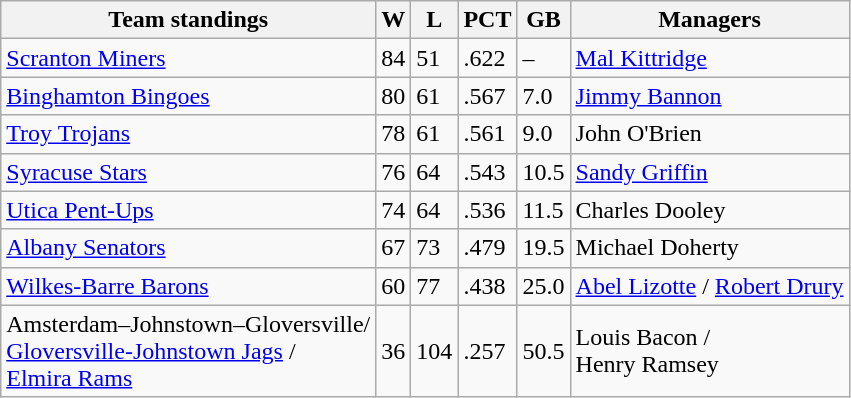<table class="wikitable">
<tr>
<th>Team standings</th>
<th>W</th>
<th>L</th>
<th>PCT</th>
<th>GB</th>
<th>Managers</th>
</tr>
<tr>
<td><a href='#'>Scranton Miners</a></td>
<td>84</td>
<td>51</td>
<td>.622</td>
<td>–</td>
<td><a href='#'>Mal Kittridge</a></td>
</tr>
<tr>
<td><a href='#'>Binghamton Bingoes</a></td>
<td>80</td>
<td>61</td>
<td>.567</td>
<td>7.0</td>
<td><a href='#'>Jimmy Bannon</a></td>
</tr>
<tr>
<td><a href='#'>Troy Trojans</a></td>
<td>78</td>
<td>61</td>
<td>.561</td>
<td>9.0</td>
<td>John O'Brien</td>
</tr>
<tr>
<td><a href='#'>Syracuse Stars</a></td>
<td>76</td>
<td>64</td>
<td>.543</td>
<td>10.5</td>
<td><a href='#'>Sandy Griffin</a></td>
</tr>
<tr>
<td><a href='#'>Utica Pent-Ups</a></td>
<td>74</td>
<td>64</td>
<td>.536</td>
<td>11.5</td>
<td>Charles Dooley</td>
</tr>
<tr>
<td><a href='#'>Albany Senators</a></td>
<td>67</td>
<td>73</td>
<td>.479</td>
<td>19.5</td>
<td>Michael Doherty</td>
</tr>
<tr>
<td><a href='#'>Wilkes-Barre Barons</a></td>
<td>60</td>
<td>77</td>
<td>.438</td>
<td>25.0</td>
<td><a href='#'>Abel Lizotte</a> / <a href='#'>Robert Drury</a></td>
</tr>
<tr>
<td>Amsterdam–Johnstown–Gloversville/<br><a href='#'>Gloversville-Johnstown Jags</a> /<br> <a href='#'>Elmira Rams</a></td>
<td>36</td>
<td>104</td>
<td>.257</td>
<td>50.5</td>
<td>Louis Bacon /<br>  Henry Ramsey</td>
</tr>
</table>
